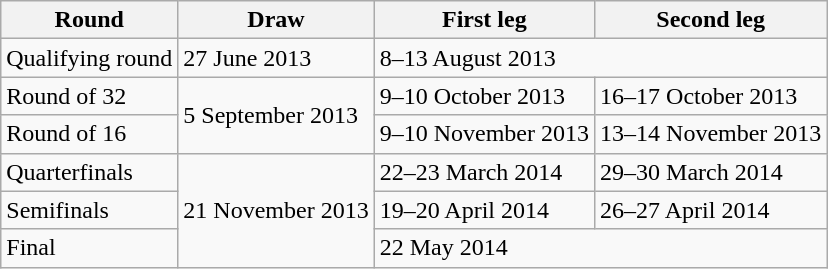<table class="wikitable">
<tr>
<th>Round</th>
<th>Draw</th>
<th>First leg</th>
<th>Second leg</th>
</tr>
<tr>
<td>Qualifying round</td>
<td>27 June 2013</td>
<td colspan=2>8–13 August 2013</td>
</tr>
<tr>
<td>Round of 32</td>
<td rowspan=2>5 September 2013</td>
<td>9–10 October 2013</td>
<td>16–17 October 2013</td>
</tr>
<tr>
<td>Round of 16</td>
<td>9–10 November 2013</td>
<td>13–14 November 2013</td>
</tr>
<tr>
<td>Quarterfinals</td>
<td rowspan=3>21 November 2013</td>
<td>22–23 March 2014</td>
<td>29–30 March 2014</td>
</tr>
<tr>
<td>Semifinals</td>
<td>19–20 April 2014</td>
<td>26–27 April 2014</td>
</tr>
<tr>
<td>Final</td>
<td colspan=2>22 May 2014</td>
</tr>
</table>
